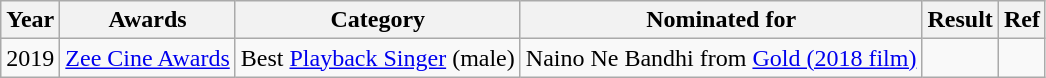<table class="wikitable">
<tr>
<th>Year</th>
<th>Awards</th>
<th>Category</th>
<th>Nominated for</th>
<th>Result</th>
<th>Ref</th>
</tr>
<tr>
<td>2019</td>
<td><a href='#'>Zee Cine Awards</a></td>
<td>Best <a href='#'>Playback Singer</a> (male)</td>
<td>Naino Ne Bandhi from <a href='#'>Gold (2018 film)</a></td>
<td></td>
<td></td>
</tr>
</table>
